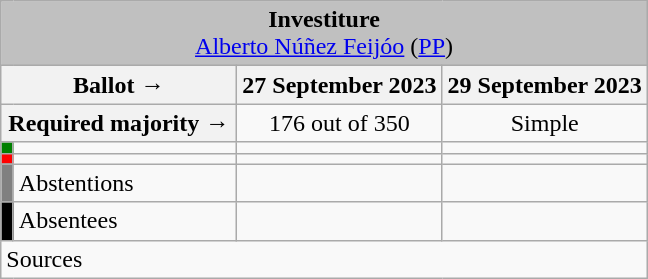<table class="wikitable" style="text-align:center;">
<tr>
<td colspan="4" align="center" bgcolor="#C0C0C0"><strong>Investiture</strong><br><a href='#'>Alberto Núñez Feijóo</a> (<a href='#'>PP</a>)</td>
</tr>
<tr>
<th colspan="2" style="width:150px;">Ballot →</th>
<th>27 September 2023</th>
<th>29 September 2023</th>
</tr>
<tr>
<th colspan="2">Required majority →</th>
<td>176 out of 350 </td>
<td>Simple </td>
</tr>
<tr>
<th style="width:1px; background:green;"></th>
<td style="text-align:left;"></td>
<td></td>
<td></td>
</tr>
<tr>
<th style="color:inherit;background:red;"></th>
<td style="text-align:left;"></td>
<td></td>
<td></td>
</tr>
<tr>
<th style="color:inherit;background:gray;"></th>
<td style="text-align:left;"><span>Abstentions</span></td>
<td></td>
<td></td>
</tr>
<tr>
<th style="color:inherit;background:black;"></th>
<td style="text-align:left;"><span>Absentees</span></td>
<td></td>
<td></td>
</tr>
<tr>
<td style="text-align:left;" colspan="4">Sources</td>
</tr>
</table>
